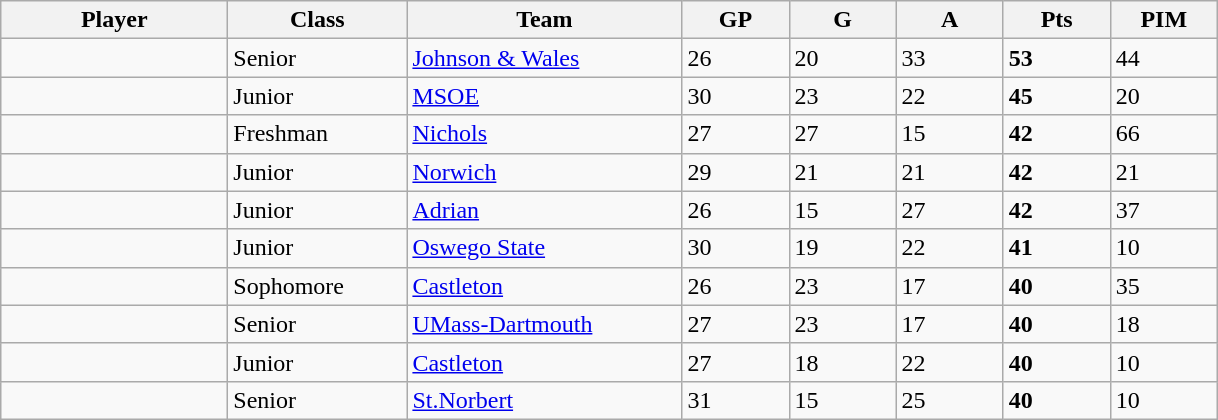<table class="wikitable sortable">
<tr>
<th style="width: 9em;">Player</th>
<th style="width: 7em;">Class</th>
<th style="width: 11em;">Team</th>
<th style="width: 4em;">GP</th>
<th style="width: 4em;">G</th>
<th style="width: 4em;">A</th>
<th style="width: 4em;">Pts</th>
<th style="width: 4em;">PIM</th>
</tr>
<tr>
<td></td>
<td>Senior</td>
<td><a href='#'>Johnson & Wales</a></td>
<td>26</td>
<td>20</td>
<td>33</td>
<td><strong>53</strong></td>
<td>44</td>
</tr>
<tr>
<td></td>
<td>Junior</td>
<td><a href='#'>MSOE</a></td>
<td>30</td>
<td>23</td>
<td>22</td>
<td><strong>45</strong></td>
<td>20</td>
</tr>
<tr>
<td></td>
<td>Freshman</td>
<td><a href='#'>Nichols</a></td>
<td>27</td>
<td>27</td>
<td>15</td>
<td><strong>42</strong></td>
<td>66</td>
</tr>
<tr>
<td></td>
<td>Junior</td>
<td><a href='#'>Norwich</a></td>
<td>29</td>
<td>21</td>
<td>21</td>
<td><strong>42</strong></td>
<td>21</td>
</tr>
<tr>
<td></td>
<td>Junior</td>
<td><a href='#'>Adrian</a></td>
<td>26</td>
<td>15</td>
<td>27</td>
<td><strong>42</strong></td>
<td>37</td>
</tr>
<tr>
<td></td>
<td>Junior</td>
<td><a href='#'>Oswego State</a></td>
<td>30</td>
<td>19</td>
<td>22</td>
<td><strong>41</strong></td>
<td>10</td>
</tr>
<tr>
<td></td>
<td>Sophomore</td>
<td><a href='#'>Castleton</a></td>
<td>26</td>
<td>23</td>
<td>17</td>
<td><strong>40</strong></td>
<td>35</td>
</tr>
<tr>
<td></td>
<td>Senior</td>
<td><a href='#'>UMass-Dartmouth</a></td>
<td>27</td>
<td>23</td>
<td>17</td>
<td><strong>40</strong></td>
<td>18</td>
</tr>
<tr>
<td></td>
<td>Junior</td>
<td><a href='#'>Castleton</a></td>
<td>27</td>
<td>18</td>
<td>22</td>
<td><strong>40</strong></td>
<td>10</td>
</tr>
<tr>
<td></td>
<td>Senior</td>
<td><a href='#'>St.Norbert</a></td>
<td>31</td>
<td>15</td>
<td>25</td>
<td><strong>40</strong></td>
<td>10</td>
</tr>
</table>
